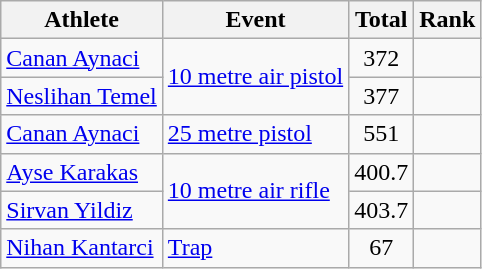<table class="wikitable" style="text-align:center">
<tr>
<th>Athlete</th>
<th>Event</th>
<th>Total</th>
<th>Rank</th>
</tr>
<tr>
<td align=left><a href='#'>Canan Aynaci</a></td>
<td align=left rowspan=2><a href='#'>10 metre air pistol</a></td>
<td>372</td>
<td></td>
</tr>
<tr>
<td align=left><a href='#'>Neslihan Temel</a></td>
<td>377</td>
<td></td>
</tr>
<tr>
<td align=left><a href='#'>Canan Aynaci</a></td>
<td align=left><a href='#'>25 metre pistol</a></td>
<td>551</td>
<td></td>
</tr>
<tr>
<td align=left><a href='#'>Ayse Karakas</a></td>
<td align=left rowspan=2><a href='#'>10 metre air rifle</a></td>
<td>400.7</td>
<td></td>
</tr>
<tr>
<td align=left><a href='#'>Sirvan Yildiz</a></td>
<td>403.7</td>
<td></td>
</tr>
<tr>
<td align=left><a href='#'>Nihan Kantarci</a></td>
<td align=left><a href='#'>Trap</a></td>
<td>67</td>
<td></td>
</tr>
</table>
